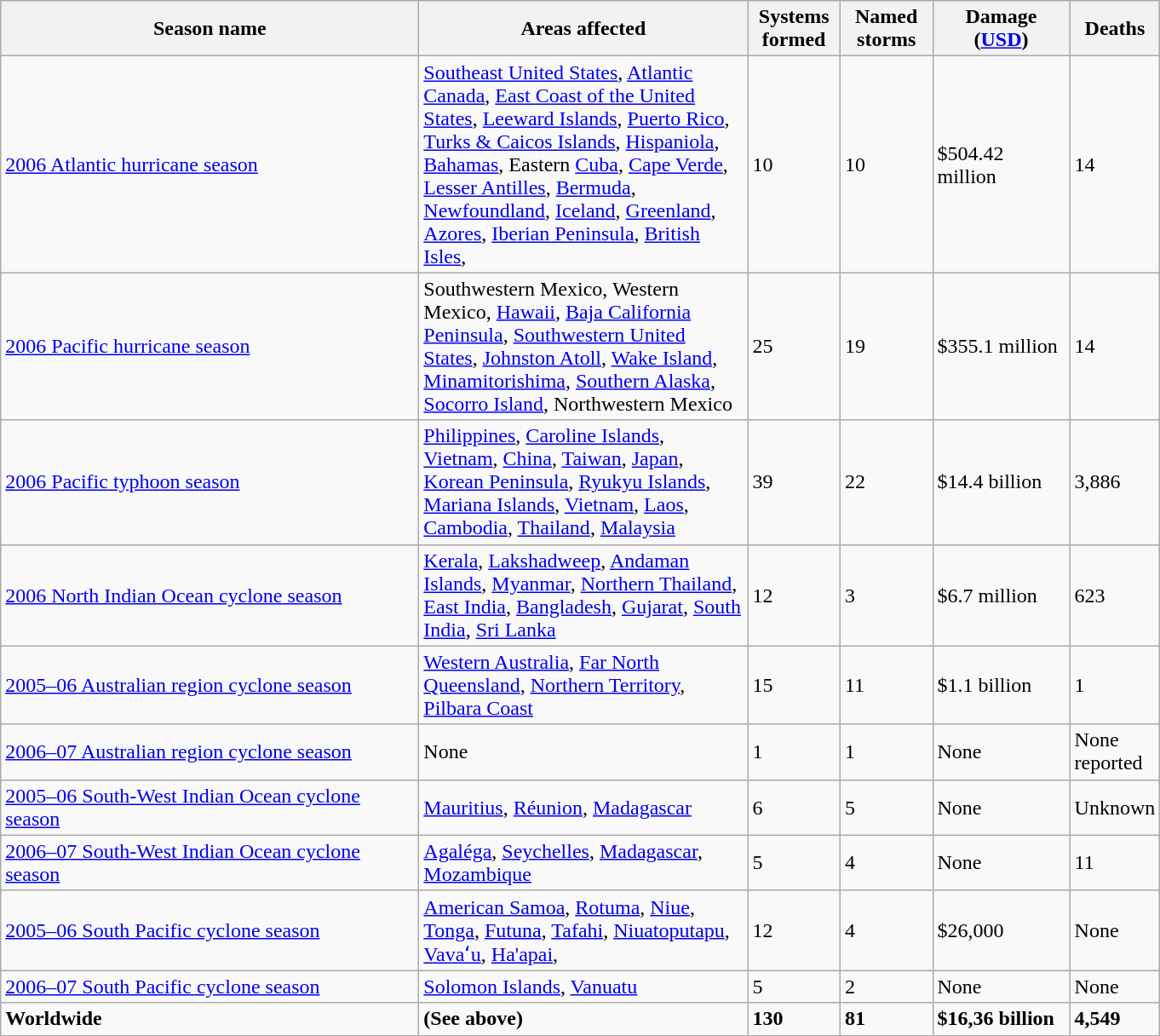<table class="wikitable sortable">
<tr>
<th width="320"><strong>Season name</strong></th>
<th width="250"><strong>Areas affected</strong></th>
<th width="65"><strong>Systems formed</strong></th>
<th width="65"><strong>Named storms</strong></th>
<th width="100"><strong>Damage (<a href='#'>USD</a>)</strong></th>
<th width="50"><strong>Deaths</strong></th>
</tr>
<tr>
<td><a href='#'>2006 Atlantic hurricane season</a></td>
<td><a href='#'>Southeast United States</a>, <a href='#'>Atlantic Canada</a>, <a href='#'>East Coast of the United States</a>, <a href='#'>Leeward Islands</a>, <a href='#'>Puerto Rico</a>, <a href='#'>Turks & Caicos Islands</a>, <a href='#'>Hispaniola</a>, <a href='#'>Bahamas</a>, Eastern <a href='#'>Cuba</a>, <a href='#'>Cape Verde</a>, <a href='#'>Lesser Antilles</a>, <a href='#'>Bermuda</a>, <a href='#'>Newfoundland</a>, <a href='#'>Iceland</a>, <a href='#'>Greenland</a>, <a href='#'>Azores</a>, <a href='#'>Iberian Peninsula</a>, <a href='#'>British Isles</a>,</td>
<td>10</td>
<td>10</td>
<td>$504.42 million</td>
<td>14</td>
</tr>
<tr>
<td><a href='#'>2006 Pacific hurricane season</a></td>
<td>Southwestern Mexico, Western Mexico, <a href='#'>Hawaii</a>, <a href='#'>Baja California Peninsula</a>, <a href='#'>Southwestern United States</a>, <a href='#'>Johnston Atoll</a>, <a href='#'>Wake Island</a>, <a href='#'>Minamitorishima</a>, <a href='#'>Southern Alaska</a>, <a href='#'>Socorro Island</a>, Northwestern Mexico</td>
<td>25</td>
<td>19</td>
<td>$355.1 million</td>
<td>14</td>
</tr>
<tr>
<td><a href='#'>2006 Pacific typhoon season</a></td>
<td><a href='#'>Philippines</a>, <a href='#'>Caroline Islands</a>, <a href='#'>Vietnam</a>, <a href='#'>China</a>, <a href='#'>Taiwan</a>, <a href='#'>Japan</a>, <a href='#'>Korean Peninsula</a>, <a href='#'>Ryukyu Islands</a>, <a href='#'>Mariana Islands</a>, <a href='#'>Vietnam</a>, <a href='#'>Laos</a>, <a href='#'>Cambodia</a>, <a href='#'>Thailand</a>, <a href='#'>Malaysia</a></td>
<td>39</td>
<td>22</td>
<td>$14.4 billion</td>
<td>3,886</td>
</tr>
<tr>
<td><a href='#'>2006 North Indian Ocean cyclone season</a></td>
<td><a href='#'>Kerala</a>, <a href='#'>Lakshadweep</a>, <a href='#'>Andaman Islands</a>, <a href='#'>Myanmar</a>, <a href='#'>Northern Thailand</a>, <a href='#'>East India</a>, <a href='#'>Bangladesh</a>, <a href='#'>Gujarat</a>, <a href='#'>South India</a>, <a href='#'>Sri Lanka</a></td>
<td>12</td>
<td>3</td>
<td>$6.7 million</td>
<td>623</td>
</tr>
<tr>
<td><a href='#'>2005–06 Australian region cyclone season</a></td>
<td><a href='#'>Western Australia</a>, <a href='#'>Far North Queensland</a>, <a href='#'>Northern Territory</a>, <a href='#'>Pilbara Coast</a></td>
<td>15</td>
<td>11</td>
<td>$1.1 billion</td>
<td>1</td>
</tr>
<tr>
<td><a href='#'>2006–07 Australian region cyclone season</a></td>
<td>None</td>
<td>1</td>
<td>1</td>
<td>None</td>
<td>None reported</td>
</tr>
<tr>
<td><a href='#'>2005–06 South-West Indian Ocean cyclone season</a></td>
<td><a href='#'>Mauritius</a>, <a href='#'>Réunion</a>, <a href='#'>Madagascar</a></td>
<td>6</td>
<td>5</td>
<td>None</td>
<td>Unknown</td>
</tr>
<tr>
<td><a href='#'>2006–07 South-West Indian Ocean cyclone season</a></td>
<td><a href='#'>Agaléga</a>, <a href='#'>Seychelles</a>, <a href='#'>Madagascar</a>, <a href='#'>Mozambique</a></td>
<td>5</td>
<td>4</td>
<td>None</td>
<td>11</td>
</tr>
<tr>
<td><a href='#'>2005–06 South Pacific cyclone season</a></td>
<td><a href='#'>American Samoa</a>, <a href='#'>Rotuma</a>, <a href='#'>Niue</a>, <a href='#'>Tonga</a>, <a href='#'>Futuna</a>, <a href='#'>Tafahi</a>, <a href='#'>Niuatoputapu</a>, <a href='#'>Vavaʻu</a>, <a href='#'>Ha'apai</a>,</td>
<td>12</td>
<td>4</td>
<td>$26,000</td>
<td>None</td>
</tr>
<tr>
<td><a href='#'>2006–07 South Pacific cyclone season</a></td>
<td><a href='#'>Solomon Islands</a>, <a href='#'>Vanuatu</a></td>
<td>5</td>
<td>2</td>
<td>None</td>
<td>None</td>
</tr>
<tr>
<td><strong>Worldwide</strong></td>
<td><strong>(See above)</strong></td>
<td><strong>130</strong></td>
<td><strong>81</strong></td>
<td><strong>$16,36 billion</strong> </td>
<td><strong>4,549</strong></td>
</tr>
<tr>
</tr>
</table>
